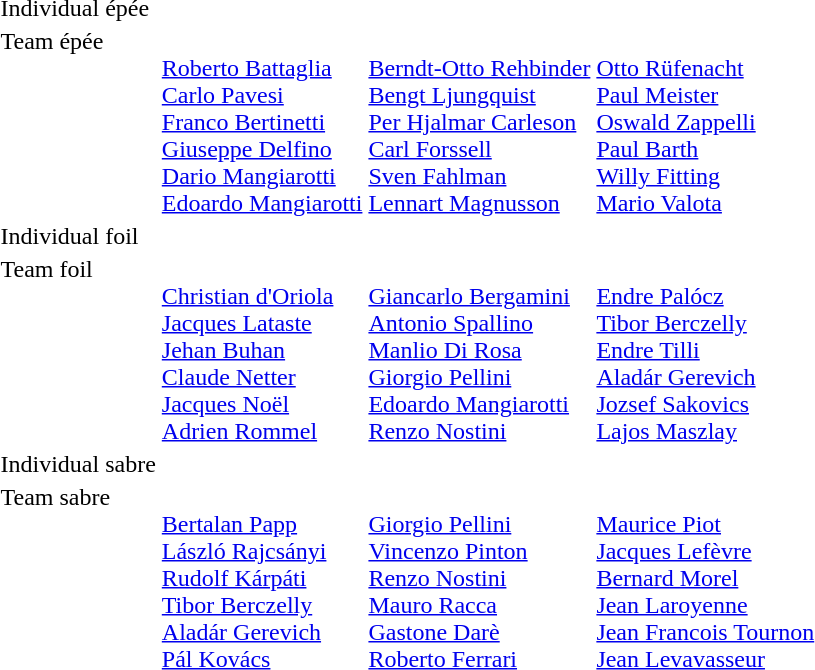<table>
<tr>
<td>Individual épée<br></td>
<td></td>
<td></td>
<td></td>
</tr>
<tr valign="top">
<td>Team épée<br></td>
<td><br><a href='#'>Roberto Battaglia</a><br><a href='#'>Carlo Pavesi</a><br><a href='#'>Franco Bertinetti</a><br><a href='#'>Giuseppe Delfino</a><br><a href='#'>Dario Mangiarotti</a><br><a href='#'>Edoardo Mangiarotti</a></td>
<td><br><a href='#'>Berndt-Otto Rehbinder</a><br><a href='#'>Bengt Ljungquist</a><br><a href='#'>Per Hjalmar Carleson</a><br><a href='#'>Carl Forssell</a><br><a href='#'>Sven Fahlman</a><br><a href='#'>Lennart Magnusson</a></td>
<td valign=top><br><a href='#'>Otto Rüfenacht</a><br><a href='#'>Paul Meister</a><br><a href='#'>Oswald Zappelli</a><br><a href='#'>Paul Barth</a><br><a href='#'>Willy Fitting</a><br><a href='#'>Mario Valota</a></td>
</tr>
<tr>
<td>Individual foil<br></td>
<td></td>
<td></td>
<td></td>
</tr>
<tr valign="top">
<td>Team foil<br></td>
<td><br><a href='#'>Christian d'Oriola</a><br><a href='#'>Jacques Lataste</a><br><a href='#'>Jehan Buhan</a><br><a href='#'>Claude Netter</a><br><a href='#'>Jacques Noël</a><br><a href='#'>Adrien Rommel</a></td>
<td><br><a href='#'>Giancarlo Bergamini</a><br><a href='#'>Antonio Spallino</a><br><a href='#'>Manlio Di Rosa</a><br><a href='#'>Giorgio Pellini</a><br><a href='#'>Edoardo Mangiarotti</a><br><a href='#'>Renzo Nostini</a></td>
<td><br><a href='#'>Endre Palócz</a><br><a href='#'>Tibor Berczelly</a><br><a href='#'>Endre Tilli</a><br><a href='#'>Aladár Gerevich</a><br><a href='#'>Jozsef Sakovics</a><br><a href='#'>Lajos Maszlay</a></td>
</tr>
<tr>
<td>Individual sabre<br></td>
<td></td>
<td></td>
<td></td>
</tr>
<tr valign="top">
<td>Team sabre<br></td>
<td><br><a href='#'>Bertalan Papp</a><br><a href='#'>László Rajcsányi</a><br><a href='#'>Rudolf Kárpáti</a><br><a href='#'>Tibor Berczelly</a><br><a href='#'>Aladár Gerevich</a><br><a href='#'>Pál Kovács</a></td>
<td><br><a href='#'>Giorgio Pellini</a><br><a href='#'>Vincenzo Pinton</a><br><a href='#'>Renzo Nostini</a><br><a href='#'>Mauro Racca</a><br><a href='#'>Gastone Darè</a><br><a href='#'>Roberto Ferrari</a></td>
<td valign=top><br><a href='#'>Maurice Piot</a><br><a href='#'>Jacques Lefèvre</a><br><a href='#'>Bernard Morel</a><br><a href='#'>Jean Laroyenne</a><br><a href='#'>Jean Francois Tournon</a><br><a href='#'>Jean Levavasseur</a></td>
</tr>
</table>
